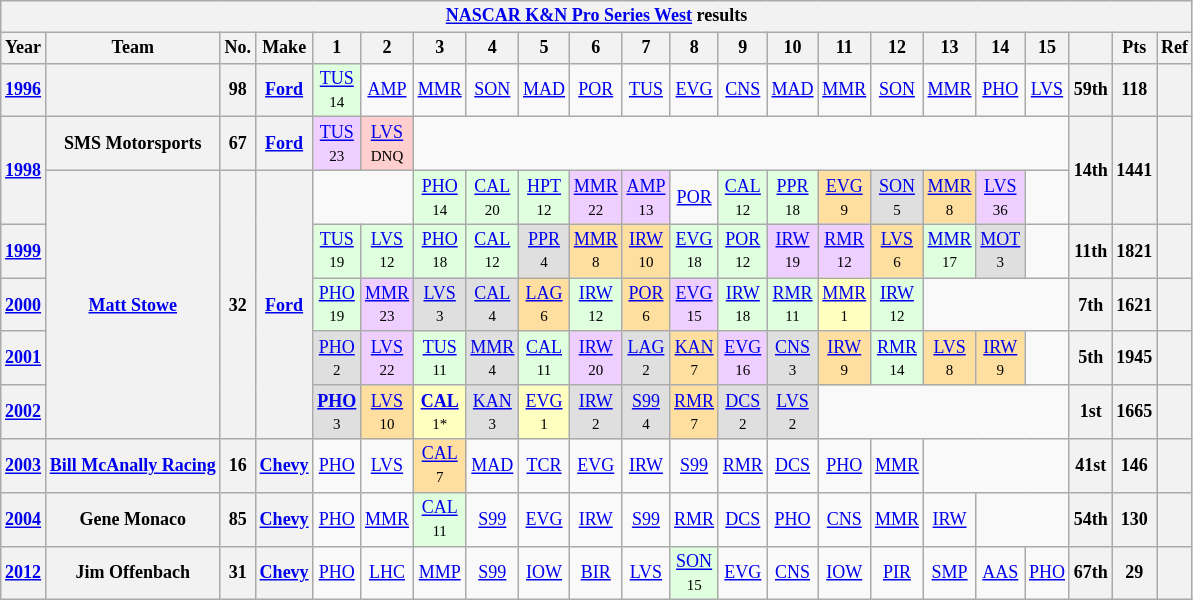<table class="wikitable" style="text-align:center; font-size:75%">
<tr>
<th colspan=23><a href='#'>NASCAR K&N Pro Series West</a> results</th>
</tr>
<tr>
<th>Year</th>
<th>Team</th>
<th>No.</th>
<th>Make</th>
<th>1</th>
<th>2</th>
<th>3</th>
<th>4</th>
<th>5</th>
<th>6</th>
<th>7</th>
<th>8</th>
<th>9</th>
<th>10</th>
<th>11</th>
<th>12</th>
<th>13</th>
<th>14</th>
<th>15</th>
<th></th>
<th>Pts</th>
<th>Ref</th>
</tr>
<tr>
<th><a href='#'>1996</a></th>
<th></th>
<th>98</th>
<th><a href='#'>Ford</a></th>
<td style="background:#DFFFDF;"><a href='#'>TUS</a><br><small>14</small></td>
<td><a href='#'>AMP</a></td>
<td><a href='#'>MMR</a></td>
<td><a href='#'>SON</a></td>
<td><a href='#'>MAD</a></td>
<td><a href='#'>POR</a></td>
<td><a href='#'>TUS</a></td>
<td><a href='#'>EVG</a></td>
<td><a href='#'>CNS</a></td>
<td><a href='#'>MAD</a></td>
<td><a href='#'>MMR</a></td>
<td><a href='#'>SON</a></td>
<td><a href='#'>MMR</a></td>
<td><a href='#'>PHO</a></td>
<td><a href='#'>LVS</a></td>
<th>59th</th>
<th>118</th>
<th></th>
</tr>
<tr>
<th rowspan=2><a href='#'>1998</a></th>
<th>SMS Motorsports</th>
<th>67</th>
<th><a href='#'>Ford</a></th>
<td style="background:#EFCFFF;"><a href='#'>TUS</a><br><small>23</small></td>
<td style="background:#FFCFCF;"><a href='#'>LVS</a><br><small>DNQ</small></td>
<td colspan=13></td>
<th rowspan=2>14th</th>
<th rowspan=2>1441</th>
<th rowspan=2></th>
</tr>
<tr>
<th rowspan=5><a href='#'>Matt Stowe</a></th>
<th rowspan=5>32</th>
<th rowspan=5><a href='#'>Ford</a></th>
<td colspan=2></td>
<td style="background:#DFFFDF;"><a href='#'>PHO</a><br><small>14</small></td>
<td style="background:#DFFFDF;"><a href='#'>CAL</a><br><small>20</small></td>
<td style="background:#DFFFDF;"><a href='#'>HPT</a><br><small>12</small></td>
<td style="background:#EFCFFF;"><a href='#'>MMR</a><br><small>22</small></td>
<td style="background:#EFCFFF;"><a href='#'>AMP</a><br><small>13</small></td>
<td><a href='#'>POR</a></td>
<td style="background:#DFFFDF;"><a href='#'>CAL</a><br><small>12</small></td>
<td style="background:#DFFFDF;"><a href='#'>PPR</a><br><small>18</small></td>
<td style="background:#FFDF9F;"><a href='#'>EVG</a><br><small>9</small></td>
<td style="background:#DFDFDF;"><a href='#'>SON</a><br><small>5</small></td>
<td style="background:#FFDF9F;"><a href='#'>MMR</a><br><small>8</small></td>
<td style="background:#EFCFFF;"><a href='#'>LVS</a><br><small>36</small></td>
<td></td>
</tr>
<tr>
<th><a href='#'>1999</a></th>
<td style="background:#DFFFDF;"><a href='#'>TUS</a><br><small>19</small></td>
<td style="background:#DFFFDF;"><a href='#'>LVS</a><br><small>12</small></td>
<td style="background:#DFFFDF;"><a href='#'>PHO</a><br><small>18</small></td>
<td style="background:#DFFFDF;"><a href='#'>CAL</a><br><small>12</small></td>
<td style="background:#DFDFDF;"><a href='#'>PPR</a><br><small>4</small></td>
<td style="background:#FFDF9F;"><a href='#'>MMR</a><br><small>8</small></td>
<td style="background:#FFDF9F;"><a href='#'>IRW</a><br><small>10</small></td>
<td style="background:#DFFFDF;"><a href='#'>EVG</a><br><small>18</small></td>
<td style="background:#DFFFDF;"><a href='#'>POR</a><br><small>12</small></td>
<td style="background:#EFCFFF;"><a href='#'>IRW</a><br><small>19</small></td>
<td style="background:#EFCFFF;"><a href='#'>RMR</a><br><small>12</small></td>
<td style="background:#FFDF9F;"><a href='#'>LVS</a><br><small>6</small></td>
<td style="background:#DFFFDF;"><a href='#'>MMR</a><br><small>17</small></td>
<td style="background:#DFDFDF;"><a href='#'>MOT</a><br><small>3</small></td>
<td></td>
<th>11th</th>
<th>1821</th>
<th></th>
</tr>
<tr>
<th><a href='#'>2000</a></th>
<td style="background:#DFFFDF;"><a href='#'>PHO</a><br><small>19</small></td>
<td style="background:#EFCFFF;"><a href='#'>MMR</a><br><small>23</small></td>
<td style="background:#DFDFDF;"><a href='#'>LVS</a><br><small>3</small></td>
<td style="background:#DFDFDF;"><a href='#'>CAL</a><br><small>4</small></td>
<td style="background:#FFDF9F;"><a href='#'>LAG</a><br><small>6</small></td>
<td style="background:#DFFFDF;"><a href='#'>IRW</a><br><small>12</small></td>
<td style="background:#FFDF9F;"><a href='#'>POR</a><br><small>6</small></td>
<td style="background:#EFCFFF;"><a href='#'>EVG</a><br><small>15</small></td>
<td style="background:#DFFFDF;"><a href='#'>IRW</a><br><small>18</small></td>
<td style="background:#DFFFDF;"><a href='#'>RMR</a><br><small>11</small></td>
<td style="background:#FFFFBF;"><a href='#'>MMR</a><br><small>1</small></td>
<td style="background:#DFFFDF;"><a href='#'>IRW</a><br><small>12</small></td>
<td colspan=3></td>
<th>7th</th>
<th>1621</th>
<th></th>
</tr>
<tr>
<th><a href='#'>2001</a></th>
<td style="background:#DFDFDF;"><a href='#'>PHO</a><br><small>2</small></td>
<td style="background:#EFCFFF;"><a href='#'>LVS</a><br><small>22</small></td>
<td style="background:#DFFFDF;"><a href='#'>TUS</a><br><small>11</small></td>
<td style="background:#DFDFDF;"><a href='#'>MMR</a><br><small>4</small></td>
<td style="background:#DFFFDF;"><a href='#'>CAL</a><br><small>11</small></td>
<td style="background:#EFCFFF;"><a href='#'>IRW</a><br><small>20</small></td>
<td style="background:#DFDFDF;"><a href='#'>LAG</a><br><small>2</small></td>
<td style="background:#FFDF9F;"><a href='#'>KAN</a><br><small>7</small></td>
<td style="background:#EFCFFF;"><a href='#'>EVG</a><br><small>16</small></td>
<td style="background:#DFDFDF;"><a href='#'>CNS</a><br><small>3</small></td>
<td style="background:#FFDF9F;"><a href='#'>IRW</a><br><small>9</small></td>
<td style="background:#DFFFDF;"><a href='#'>RMR</a><br><small>14</small></td>
<td style="background:#FFDF9F;"><a href='#'>LVS</a><br><small>8</small></td>
<td style="background:#FFDF9F;"><a href='#'>IRW</a><br><small>9</small></td>
<td></td>
<th>5th</th>
<th>1945</th>
<th></th>
</tr>
<tr>
<th><a href='#'>2002</a></th>
<td style="background:#DFDFDF;"><strong><a href='#'>PHO</a></strong><br><small>3</small></td>
<td style="background:#FFDF9F;"><a href='#'>LVS</a><br><small>10</small></td>
<td style="background:#FFFFBF;"><strong><a href='#'>CAL</a></strong><br><small>1*</small></td>
<td style="background:#DFDFDF;"><a href='#'>KAN</a><br><small>3</small></td>
<td style="background:#FFFFBF;"><a href='#'>EVG</a><br><small>1</small></td>
<td style="background:#DFDFDF;"><a href='#'>IRW</a><br><small>2</small></td>
<td style="background:#DFDFDF;"><a href='#'>S99</a><br><small>4</small></td>
<td style="background:#FFDF9F;"><a href='#'>RMR</a><br><small>7</small></td>
<td style="background:#DFDFDF;"><a href='#'>DCS</a><br><small>2</small></td>
<td style="background:#DFDFDF;"><a href='#'>LVS</a><br><small>2</small></td>
<td colspan=5></td>
<th>1st</th>
<th>1665</th>
<th></th>
</tr>
<tr>
<th><a href='#'>2003</a></th>
<th><a href='#'>Bill McAnally Racing</a></th>
<th>16</th>
<th><a href='#'>Chevy</a></th>
<td><a href='#'>PHO</a></td>
<td><a href='#'>LVS</a></td>
<td style="background:#FFDF9F;"><a href='#'>CAL</a><br><small>7</small></td>
<td><a href='#'>MAD</a></td>
<td><a href='#'>TCR</a></td>
<td><a href='#'>EVG</a></td>
<td><a href='#'>IRW</a></td>
<td><a href='#'>S99</a></td>
<td><a href='#'>RMR</a></td>
<td><a href='#'>DCS</a></td>
<td><a href='#'>PHO</a></td>
<td><a href='#'>MMR</a></td>
<td colspan=3></td>
<th>41st</th>
<th>146</th>
<th></th>
</tr>
<tr>
<th><a href='#'>2004</a></th>
<th>Gene Monaco</th>
<th>85</th>
<th><a href='#'>Chevy</a></th>
<td><a href='#'>PHO</a></td>
<td><a href='#'>MMR</a></td>
<td style="background:#DFFFDF;"><a href='#'>CAL</a><br><small>11</small></td>
<td><a href='#'>S99</a></td>
<td><a href='#'>EVG</a></td>
<td><a href='#'>IRW</a></td>
<td><a href='#'>S99</a></td>
<td><a href='#'>RMR</a></td>
<td><a href='#'>DCS</a></td>
<td><a href='#'>PHO</a></td>
<td><a href='#'>CNS</a></td>
<td><a href='#'>MMR</a></td>
<td><a href='#'>IRW</a></td>
<td colspan=2></td>
<th>54th</th>
<th>130</th>
<th></th>
</tr>
<tr>
<th><a href='#'>2012</a></th>
<th>Jim Offenbach</th>
<th>31</th>
<th><a href='#'>Chevy</a></th>
<td><a href='#'>PHO</a></td>
<td><a href='#'>LHC</a></td>
<td><a href='#'>MMP</a></td>
<td><a href='#'>S99</a></td>
<td><a href='#'>IOW</a></td>
<td><a href='#'>BIR</a></td>
<td><a href='#'>LVS</a></td>
<td style="background:#DFFFDF;"><a href='#'>SON</a><br><small>15</small></td>
<td><a href='#'>EVG</a></td>
<td><a href='#'>CNS</a></td>
<td><a href='#'>IOW</a></td>
<td><a href='#'>PIR</a></td>
<td><a href='#'>SMP</a></td>
<td><a href='#'>AAS</a></td>
<td><a href='#'>PHO</a></td>
<th>67th</th>
<th>29</th>
<th></th>
</tr>
</table>
